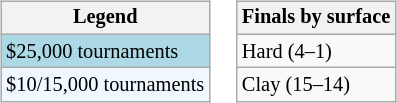<table>
<tr valign=top>
<td><br><table class="wikitable" style=font-size:85%>
<tr>
<th>Legend</th>
</tr>
<tr style="background:lightblue;">
<td>$25,000 tournaments</td>
</tr>
<tr style="background:#f0f8ff;">
<td>$10/15,000 tournaments</td>
</tr>
</table>
</td>
<td><br><table class="wikitable" style=font-size:85%>
<tr>
<th>Finals by surface</th>
</tr>
<tr>
<td>Hard (4–1)</td>
</tr>
<tr>
<td>Clay (15–14)</td>
</tr>
</table>
</td>
</tr>
</table>
